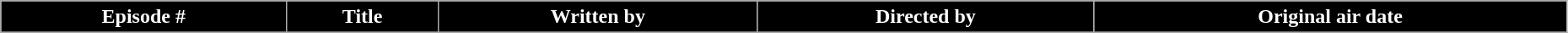<table class="wikitable plainrowheaders" style="width: 98%;">
<tr style="color:white">
<th style="background-color: #000000">Episode #</th>
<th style="background-color: #000000">Title</th>
<th style="background-color: #000000">Written by</th>
<th style="background-color: #000000">Directed by</th>
<th style="background-color: #000000">Original air date</th>
</tr>
<tr>
</tr>
</table>
